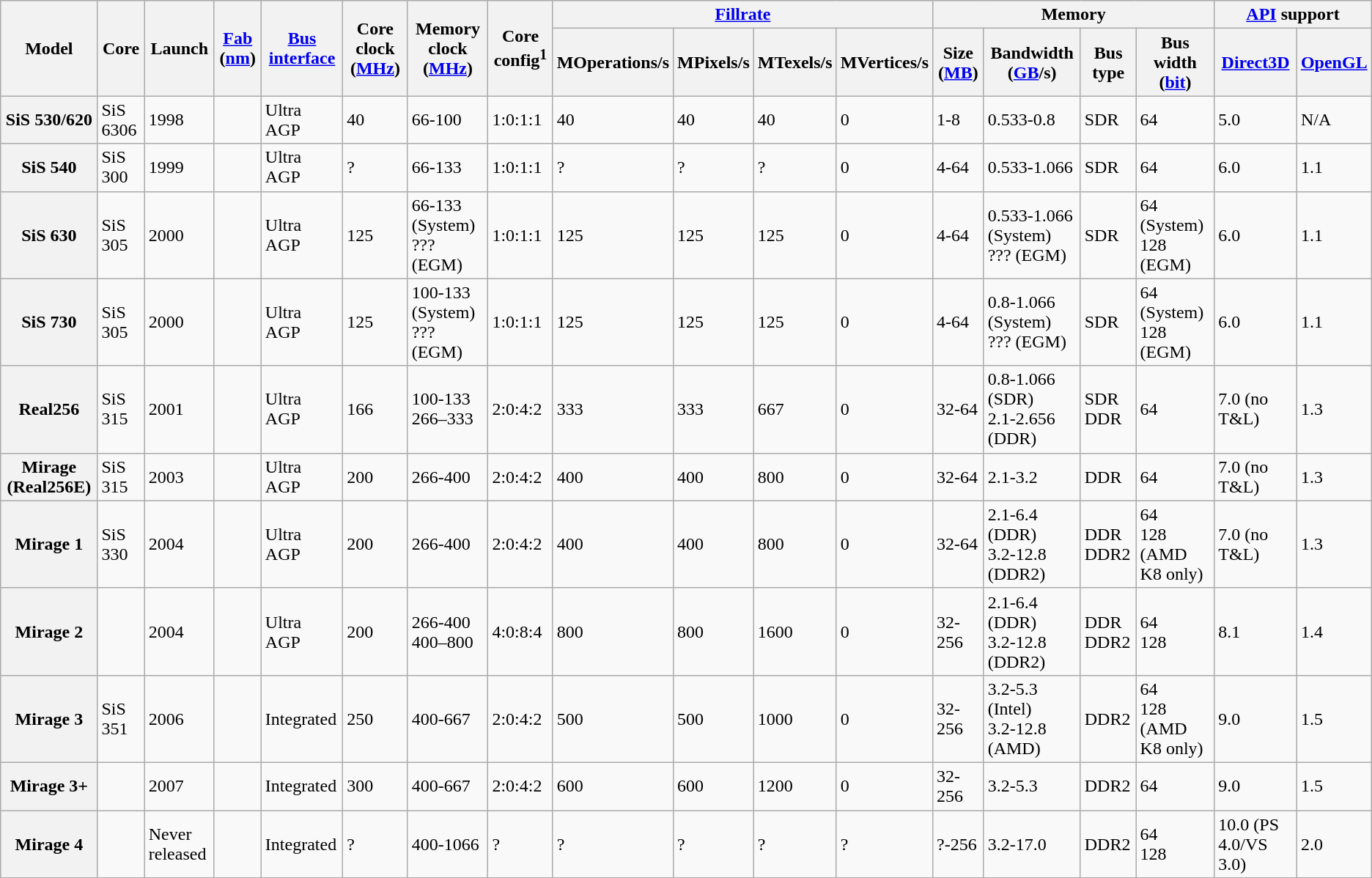<table class="wikitable">
<tr>
<th rowspan="2">Model</th>
<th rowspan="2">Core</th>
<th rowspan="2">Launch</th>
<th rowspan="2"><a href='#'>Fab</a> (<a href='#'>nm</a>)</th>
<th rowspan="2"><a href='#'>Bus</a> <a href='#'>interface</a></th>
<th rowspan="2">Core clock (<a href='#'>MHz</a>)</th>
<th rowspan="2">Memory clock (<a href='#'>MHz</a>)</th>
<th rowspan="2">Core config<sup>1</sup></th>
<th colspan="4"><a href='#'>Fillrate</a></th>
<th colspan="4">Memory</th>
<th colspan="2"><a href='#'>API</a> support</th>
</tr>
<tr>
<th>MOperations/s</th>
<th>MPixels/s</th>
<th>MTexels/s</th>
<th>MVertices/s</th>
<th>Size (<a href='#'>MB</a>)</th>
<th>Bandwidth (<a href='#'>GB</a>/s)</th>
<th>Bus type</th>
<th>Bus width (<a href='#'>bit</a>)</th>
<th><a href='#'>Direct3D</a></th>
<th><a href='#'>OpenGL</a></th>
</tr>
<tr>
<th>SiS 530/620</th>
<td>SiS 6306</td>
<td>1998</td>
<td></td>
<td>Ultra AGP</td>
<td>40</td>
<td>66-100</td>
<td>1:0:1:1</td>
<td>40</td>
<td>40</td>
<td>40</td>
<td>0</td>
<td>1-8</td>
<td>0.533-0.8</td>
<td>SDR</td>
<td>64</td>
<td>5.0</td>
<td>N/A</td>
</tr>
<tr>
<th>SiS 540</th>
<td>SiS 300</td>
<td>1999</td>
<td></td>
<td>Ultra AGP</td>
<td>?</td>
<td>66-133</td>
<td>1:0:1:1</td>
<td>?</td>
<td>?</td>
<td>?</td>
<td>0</td>
<td>4-64</td>
<td>0.533-1.066</td>
<td>SDR</td>
<td>64</td>
<td>6.0</td>
<td>1.1</td>
</tr>
<tr>
<th>SiS 630</th>
<td>SiS 305</td>
<td>2000</td>
<td></td>
<td>Ultra AGP</td>
<td>125</td>
<td>66-133 (System)<br>??? (EGM)</td>
<td>1:0:1:1</td>
<td>125</td>
<td>125</td>
<td>125</td>
<td>0</td>
<td>4-64</td>
<td>0.533-1.066 (System)<br>??? (EGM)</td>
<td>SDR</td>
<td>64 (System)<br>128 (EGM)</td>
<td>6.0</td>
<td>1.1</td>
</tr>
<tr>
<th>SiS 730</th>
<td>SiS 305</td>
<td>2000</td>
<td></td>
<td>Ultra AGP</td>
<td>125</td>
<td>100-133 (System)<br>??? (EGM)</td>
<td>1:0:1:1</td>
<td>125</td>
<td>125</td>
<td>125</td>
<td>0</td>
<td>4-64</td>
<td>0.8-1.066 (System)<br>??? (EGM)</td>
<td>SDR</td>
<td>64 (System)<br>128 (EGM)</td>
<td>6.0</td>
<td>1.1</td>
</tr>
<tr>
<th>Real256</th>
<td>SiS 315</td>
<td>2001</td>
<td></td>
<td>Ultra AGP</td>
<td>166</td>
<td>100-133<br>266–333</td>
<td>2:0:4:2</td>
<td>333</td>
<td>333</td>
<td>667</td>
<td>0</td>
<td>32-64</td>
<td>0.8-1.066 (SDR)<br>2.1-2.656 (DDR)</td>
<td>SDR<br>DDR</td>
<td>64</td>
<td>7.0 (no T&L)</td>
<td>1.3</td>
</tr>
<tr>
<th>Mirage (Real256E)</th>
<td>SiS 315</td>
<td>2003</td>
<td></td>
<td>Ultra AGP</td>
<td>200</td>
<td>266-400</td>
<td>2:0:4:2</td>
<td>400</td>
<td>400</td>
<td>800</td>
<td>0</td>
<td>32-64</td>
<td>2.1-3.2</td>
<td>DDR</td>
<td>64</td>
<td>7.0 (no T&L)</td>
<td>1.3</td>
</tr>
<tr>
<th>Mirage 1</th>
<td>SiS 330</td>
<td>2004</td>
<td></td>
<td>Ultra AGP</td>
<td>200</td>
<td>266-400</td>
<td>2:0:4:2</td>
<td>400</td>
<td>400</td>
<td>800</td>
<td>0</td>
<td>32-64</td>
<td>2.1-6.4 (DDR)<br>3.2-12.8 (DDR2)</td>
<td>DDR<br>DDR2</td>
<td>64<br>128 (AMD K8 only)</td>
<td>7.0 (no T&L)</td>
<td>1.3</td>
</tr>
<tr>
<th>Mirage 2</th>
<td></td>
<td>2004</td>
<td></td>
<td>Ultra AGP</td>
<td>200</td>
<td>266-400<br>400–800</td>
<td>4:0:8:4</td>
<td>800</td>
<td>800</td>
<td>1600</td>
<td>0</td>
<td>32-256</td>
<td>2.1-6.4 (DDR)<br>3.2-12.8 (DDR2)</td>
<td>DDR<br>DDR2</td>
<td>64<br>128</td>
<td>8.1</td>
<td>1.4</td>
</tr>
<tr>
<th>Mirage 3</th>
<td>SiS 351</td>
<td>2006</td>
<td></td>
<td>Integrated</td>
<td>250</td>
<td>400-667</td>
<td>2:0:4:2</td>
<td>500</td>
<td>500</td>
<td>1000</td>
<td>0</td>
<td>32-256</td>
<td>3.2-5.3 (Intel)<br>3.2-12.8 (AMD)</td>
<td>DDR2</td>
<td>64<br>128 (AMD K8 only)</td>
<td>9.0</td>
<td>1.5</td>
</tr>
<tr>
<th>Mirage 3+</th>
<td></td>
<td>2007</td>
<td></td>
<td>Integrated</td>
<td>300</td>
<td>400-667</td>
<td>2:0:4:2</td>
<td>600</td>
<td>600</td>
<td>1200</td>
<td>0</td>
<td>32-256</td>
<td>3.2-5.3</td>
<td>DDR2</td>
<td>64</td>
<td>9.0</td>
<td>1.5</td>
</tr>
<tr>
<th>Mirage 4</th>
<td></td>
<td>Never released</td>
<td></td>
<td>Integrated</td>
<td>?</td>
<td>400-1066</td>
<td>?</td>
<td>?</td>
<td>?</td>
<td>?</td>
<td>?</td>
<td>?-256</td>
<td>3.2-17.0</td>
<td>DDR2</td>
<td>64<br>128</td>
<td>10.0 (PS 4.0/VS 3.0)</td>
<td>2.0</td>
</tr>
</table>
